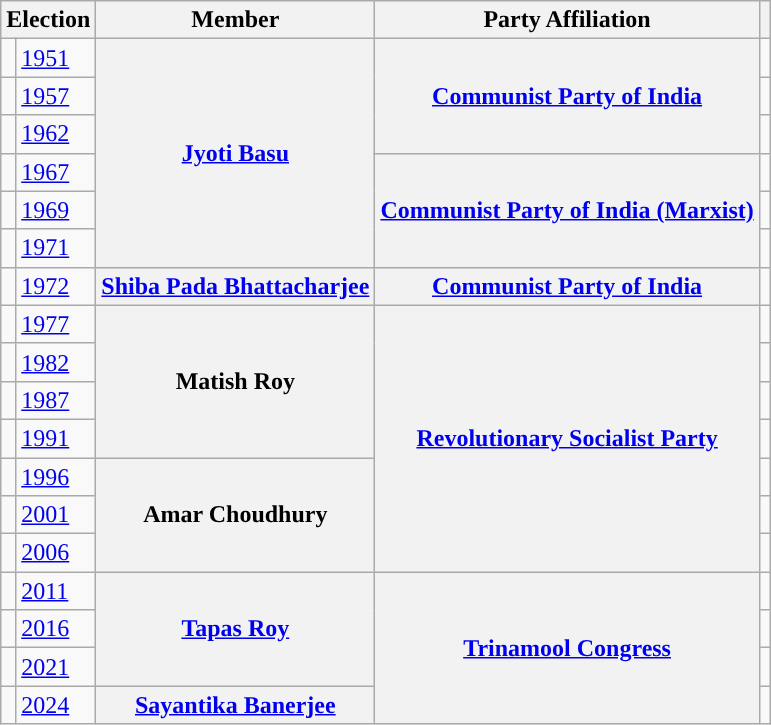<table class="wikitable sortable">
<tr>
<th colspan="2">Election</th>
<th>Member</th>
<th>Party Affiliation</th>
<th></th>
</tr>
<tr>
<td style="background-color: "></td>
<td><a href='#'>1951</a></td>
<th rowspan="6"><a href='#'>Jyoti Basu</a></th>
<th rowspan="3"> <a href='#'>Communist Party of India</a></th>
<td></td>
</tr>
<tr>
<td style="background-color: "></td>
<td><a href='#'>1957</a></td>
<td></td>
</tr>
<tr>
<td style="background-color: "></td>
<td><a href='#'>1962</a></td>
<td></td>
</tr>
<tr>
<td style="background-color: "></td>
<td><a href='#'>1967</a></td>
<th rowspan="3"> <a href='#'>Communist Party of India (Marxist)</a></th>
<td></td>
</tr>
<tr>
<td style="background-color: "></td>
<td><a href='#'>1969</a></td>
<td></td>
</tr>
<tr>
<td style="background-color: "></td>
<td><a href='#'>1971</a></td>
<td></td>
</tr>
<tr>
<td style="background-color: "></td>
<td><a href='#'>1972</a></td>
<th><a href='#'>Shiba Pada Bhattacharjee</a></th>
<th> <a href='#'>Communist Party of India</a></th>
<td></td>
</tr>
<tr>
<td style="background-color: "></td>
<td><a href='#'>1977</a></td>
<th rowspan="4">Matish Roy</th>
<th rowspan="7"> <a href='#'>Revolutionary Socialist Party</a></th>
<td></td>
</tr>
<tr>
<td style="background-color: "></td>
<td><a href='#'>1982</a></td>
<td></td>
</tr>
<tr>
<td style="background-color: "></td>
<td><a href='#'>1987</a></td>
<td></td>
</tr>
<tr>
<td style="background-color: "></td>
<td><a href='#'>1991</a></td>
<td></td>
</tr>
<tr>
<td style="background-color: "></td>
<td><a href='#'>1996</a></td>
<th rowspan="3">Amar Choudhury</th>
<td></td>
</tr>
<tr>
<td style="background-color: "></td>
<td><a href='#'>2001</a></td>
<td></td>
</tr>
<tr>
<td style="background-color: "></td>
<td><a href='#'>2006</a></td>
<td></td>
</tr>
<tr>
<td style="background-color: "></td>
<td><a href='#'>2011</a></td>
<th rowspan="3"><a href='#'>Tapas Roy</a></th>
<th rowspan="4"> <a href='#'>Trinamool Congress</a></th>
<td></td>
</tr>
<tr>
<td style="background-color: "></td>
<td><a href='#'>2016</a></td>
<td></td>
</tr>
<tr>
<td style="background-color: "></td>
<td><a href='#'>2021</a></td>
<td></td>
</tr>
<tr>
<td style="background-color: "></td>
<td><a href='#'>2024</a></td>
<th><a href='#'>Sayantika Banerjee</a></th>
<td></td>
</tr>
</table>
